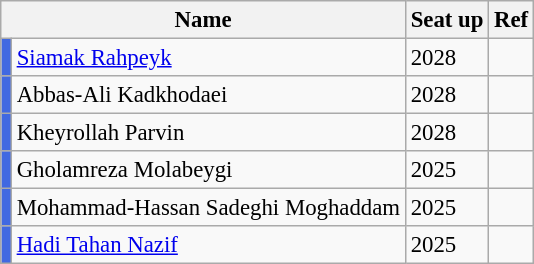<table class="wikitable" style="font-size:95%">
<tr>
<th colspan="2">Name</th>
<th>Seat up</th>
<th>Ref</th>
</tr>
<tr>
<td style="background:#4169E1"></td>
<td><a href='#'>Siamak Rahpeyk</a> </td>
<td>2028</td>
<td></td>
</tr>
<tr>
<td style="background:#4169E1"></td>
<td>Abbas-Ali Kadkhodaei</td>
<td>2028</td>
<td></td>
</tr>
<tr>
<td style="background:#4169E1"></td>
<td>Kheyrollah Parvin</td>
<td>2028</td>
<td></td>
</tr>
<tr>
<td style="background:#4169E1"></td>
<td>Gholamreza Molabeygi</td>
<td>2025</td>
<td></td>
</tr>
<tr>
<td style="background:#4169E1"></td>
<td>Mohammad-Hassan Sadeghi Moghaddam</td>
<td>2025</td>
<td></td>
</tr>
<tr>
<td style="background:#4169E1"></td>
<td><a href='#'>Hadi Tahan Nazif</a> </td>
<td>2025</td>
<td></td>
</tr>
</table>
